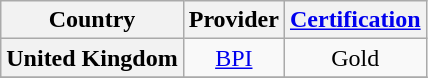<table class="wikitable sortable plainrowheaders" style="text-align:center">
<tr>
<th scope="col">Country</th>
<th scope="col" class="unsortable">Provider</th>
<th scope="col"><a href='#'>Certification</a></th>
</tr>
<tr>
<th scope="row">United Kingdom</th>
<td><a href='#'>BPI</a></td>
<td>Gold</td>
</tr>
<tr>
</tr>
</table>
